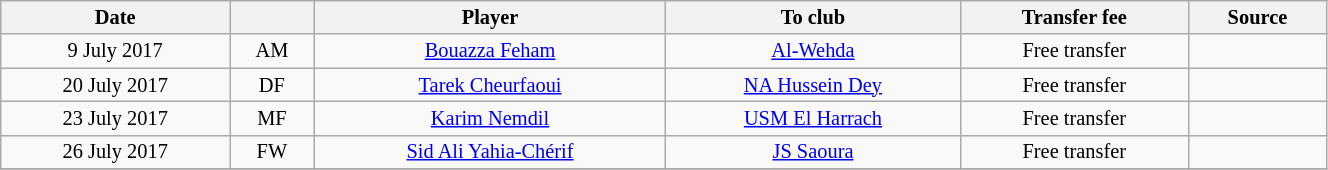<table class="wikitable sortable" style="width:70%; text-align:center; font-size:85%; text-align:centre;">
<tr>
<th>Date</th>
<th></th>
<th>Player</th>
<th>To club</th>
<th>Transfer fee</th>
<th>Source</th>
</tr>
<tr>
<td>9 July 2017</td>
<td>AM</td>
<td> <a href='#'>Bouazza Feham</a></td>
<td> <a href='#'>Al-Wehda</a></td>
<td>Free transfer</td>
<td></td>
</tr>
<tr>
<td>20 July 2017</td>
<td>DF</td>
<td> <a href='#'>Tarek Cheurfaoui</a></td>
<td><a href='#'>NA Hussein Dey</a></td>
<td>Free transfer</td>
<td></td>
</tr>
<tr>
<td>23 July 2017</td>
<td>MF</td>
<td> <a href='#'>Karim Nemdil</a></td>
<td><a href='#'>USM El Harrach</a></td>
<td>Free transfer</td>
<td></td>
</tr>
<tr>
<td>26 July 2017</td>
<td>FW</td>
<td> <a href='#'>Sid Ali Yahia-Chérif</a></td>
<td><a href='#'>JS Saoura</a></td>
<td>Free transfer</td>
<td></td>
</tr>
<tr>
</tr>
</table>
